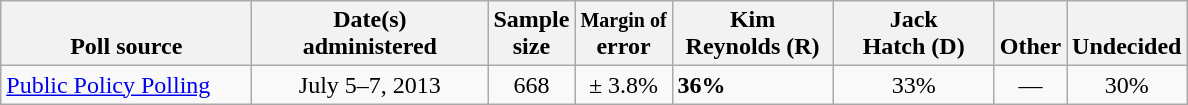<table class="wikitable">
<tr valign= bottom>
<th style="width:160px;">Poll source</th>
<th style="width:150px;">Date(s)<br>administered</th>
<th class=small>Sample<br>size</th>
<th class=small><small>Margin of</small><br>error</th>
<th style="width:100px;">Kim<br>Reynolds (R)</th>
<th style="width:100px;">Jack<br>Hatch (D)</th>
<th style="width:40px;">Other</th>
<th style="width:40px;">Undecided</th>
</tr>
<tr>
<td><a href='#'>Public Policy Polling</a></td>
<td align=center>July 5–7, 2013</td>
<td align=center>668</td>
<td align=center>± 3.8%</td>
<td><strong>36%</strong></td>
<td align=center>33%</td>
<td align=center>—</td>
<td align=center>30%</td>
</tr>
</table>
